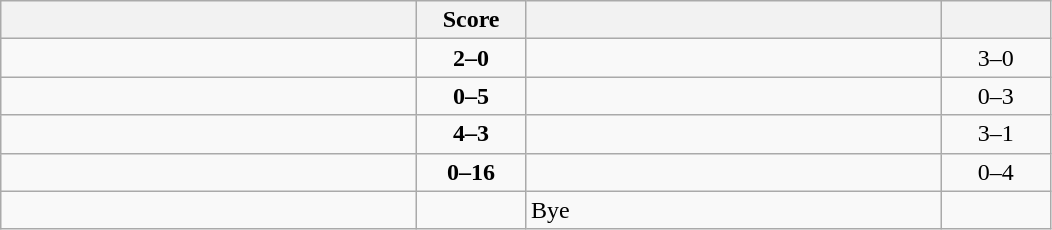<table class="wikitable" style="text-align: center; ">
<tr>
<th align="right" width="270"></th>
<th width="65">Score</th>
<th align="left" width="270"></th>
<th width="65"></th>
</tr>
<tr>
<td align="left"><strong></strong></td>
<td><strong>2–0</strong></td>
<td align="left"></td>
<td>3–0 <strong></strong></td>
</tr>
<tr>
<td align="left"></td>
<td><strong>0–5</strong></td>
<td align="left"><strong></strong></td>
<td>0–3 <strong></strong></td>
</tr>
<tr>
<td align="left"><strong></strong></td>
<td><strong>4–3</strong></td>
<td align="left"></td>
<td>3–1 <strong></strong></td>
</tr>
<tr>
<td align="left"></td>
<td><strong>0–16</strong></td>
<td align="left"><strong></strong></td>
<td>0–4 <strong></strong></td>
</tr>
<tr>
<td align="left"><strong></strong></td>
<td></td>
<td align="left">Bye</td>
<td></td>
</tr>
</table>
